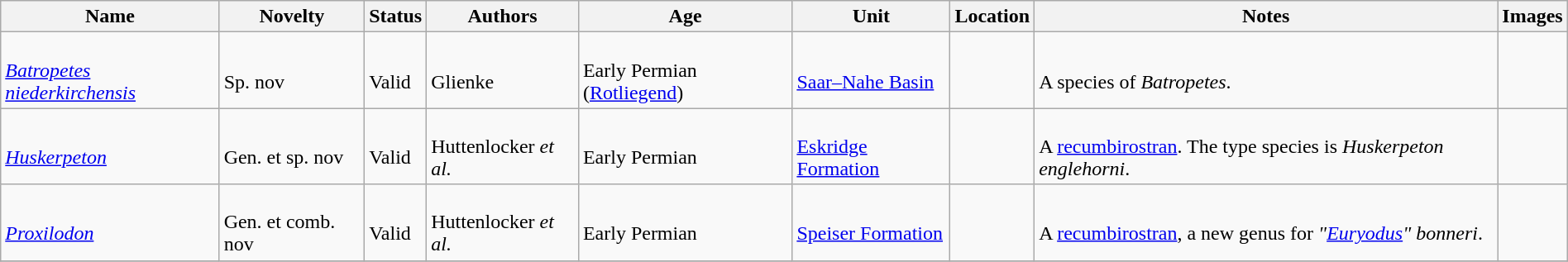<table class="wikitable sortable" align="center" width="100%">
<tr>
<th>Name</th>
<th>Novelty</th>
<th>Status</th>
<th>Authors</th>
<th>Age</th>
<th>Unit</th>
<th>Location</th>
<th>Notes</th>
<th>Images</th>
</tr>
<tr>
<td><br><em><a href='#'>Batropetes niederkirchensis</a></em></td>
<td><br>Sp. nov</td>
<td><br>Valid</td>
<td><br>Glienke</td>
<td><br>Early Permian (<a href='#'>Rotliegend</a>)</td>
<td><br><a href='#'>Saar–Nahe Basin</a></td>
<td><br></td>
<td><br>A species of <em>Batropetes</em>.</td>
<td></td>
</tr>
<tr>
<td><br><em><a href='#'>Huskerpeton</a></em></td>
<td><br>Gen. et sp. nov</td>
<td><br>Valid</td>
<td><br>Huttenlocker <em>et al.</em></td>
<td><br>Early Permian</td>
<td><br><a href='#'>Eskridge Formation</a></td>
<td><br></td>
<td><br>A <a href='#'>recumbirostran</a>. The type species is <em>Huskerpeton englehorni</em>.</td>
<td></td>
</tr>
<tr>
<td><br><em><a href='#'>Proxilodon</a></em></td>
<td><br>Gen. et comb. nov</td>
<td><br>Valid</td>
<td><br>Huttenlocker <em>et al.</em></td>
<td><br>Early Permian</td>
<td><br><a href='#'> Speiser Formation</a></td>
<td><br></td>
<td><br>A <a href='#'>recumbirostran</a>, a new genus for <em>"<a href='#'>Euryodus</a>" bonneri</em>.</td>
<td></td>
</tr>
<tr>
</tr>
</table>
